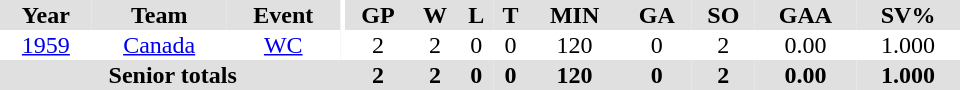<table border="0" cellpadding="1" cellspacing="0" ID="Table3" style="text-align:center; width:40em">
<tr ALIGN="center" bgcolor="#e0e0e0">
<th>Year</th>
<th>Team</th>
<th>Event</th>
<th rowspan="99" bgcolor="#ffffff"></th>
<th>GP</th>
<th>W</th>
<th>L</th>
<th>T</th>
<th>MIN</th>
<th>GA</th>
<th>SO</th>
<th>GAA</th>
<th>SV%</th>
</tr>
<tr>
<td><a href='#'>1959</a></td>
<td><a href='#'>Canada</a></td>
<td><a href='#'>WC</a></td>
<td>2</td>
<td>2</td>
<td>0</td>
<td>0</td>
<td>120</td>
<td>0</td>
<td>2</td>
<td>0.00</td>
<td>1.000</td>
</tr>
<tr bgcolor="#e0e0e0">
<th colspan=4>Senior totals</th>
<th>2</th>
<th>2</th>
<th>0</th>
<th>0</th>
<th>120</th>
<th>0</th>
<th>2</th>
<th>0.00</th>
<th>1.000</th>
</tr>
</table>
